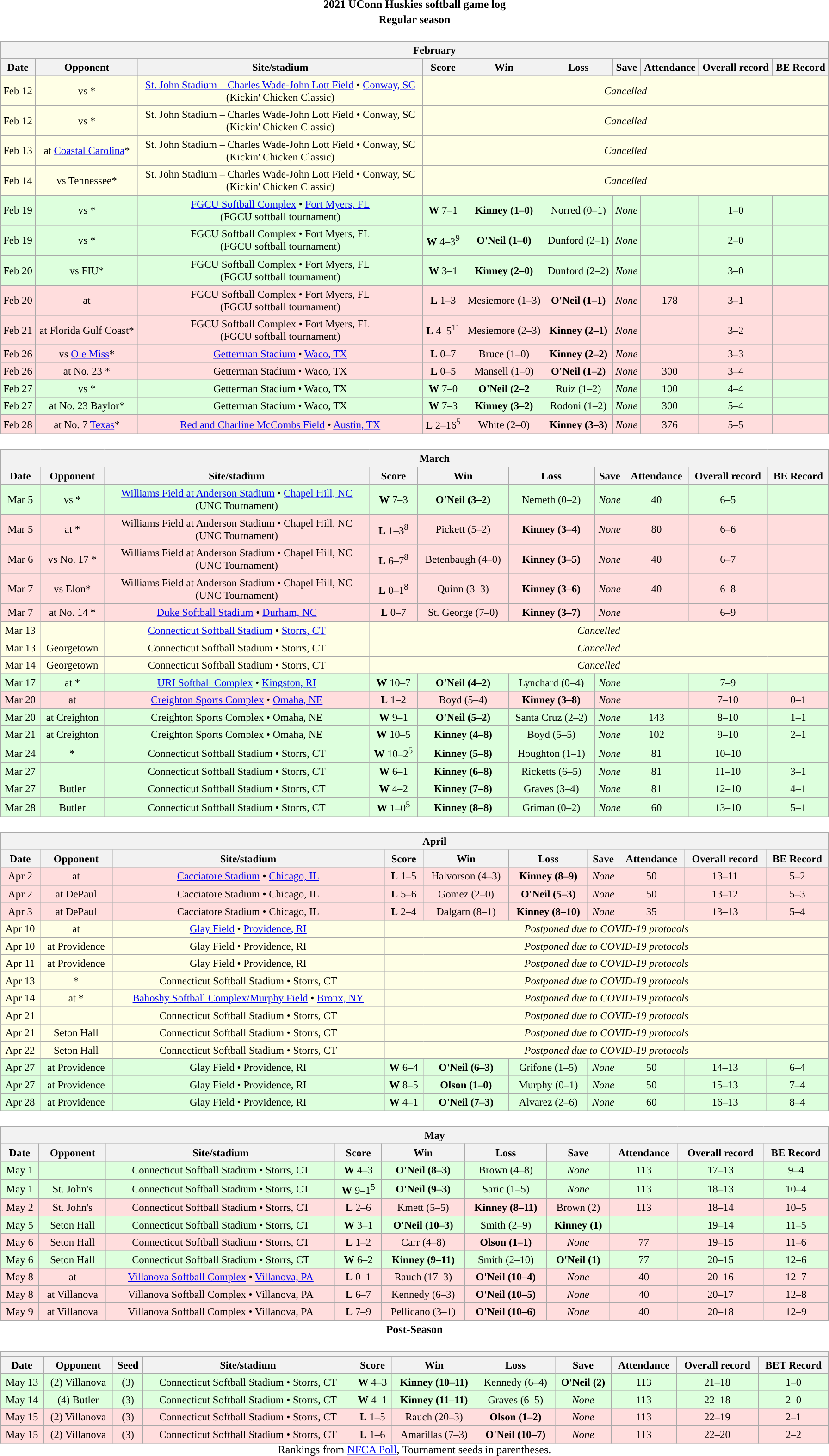<table class="toccolours" width=95% style="clear:both; margin:1.5em auto; text-align:center;">
<tr>
<th colspan=2>2021 UConn Huskies softball game log</th>
</tr>
<tr>
<th colspan=2>Regular season</th>
</tr>
<tr valign="top">
<td><br><table class="wikitable collapsible collapsed" style="margin:auto; width:100%; text-align:center; font-size:95%">
<tr>
<th colspan=12 style="padding-left:4em;">February</th>
</tr>
<tr>
<th>Date</th>
<th>Opponent</th>
<th>Site/stadium</th>
<th>Score</th>
<th>Win</th>
<th>Loss</th>
<th>Save</th>
<th>Attendance</th>
<th>Overall record</th>
<th>BE Record</th>
</tr>
<tr bgcolor=ffffe6>
<td>Feb 12</td>
<td>vs *</td>
<td><a href='#'>St. John Stadium – Charles Wade-John Lott Field</a> • <a href='#'>Conway, SC</a><br>(Kickin' Chicken Classic)</td>
<td colspan=7><em>Cancelled</em></td>
</tr>
<tr bgcolor=ffffe6>
<td>Feb 12</td>
<td>vs *</td>
<td>St. John Stadium – Charles Wade-John Lott Field • Conway, SC<br>(Kickin' Chicken Classic)</td>
<td colspan=7><em>Cancelled</em></td>
</tr>
<tr bgcolor=ffffe6>
<td>Feb 13</td>
<td>at <a href='#'>Coastal Carolina</a>*</td>
<td>St. John Stadium – Charles Wade-John Lott Field • Conway, SC<br>(Kickin' Chicken Classic)</td>
<td colspan=7><em>Cancelled</em></td>
</tr>
<tr bgcolor=ffffe6>
<td>Feb 14</td>
<td>vs Tennessee*</td>
<td>St. John Stadium – Charles Wade-John Lott Field • Conway, SC<br>(Kickin' Chicken Classic)</td>
<td colspan=7><em>Cancelled</em></td>
</tr>
<tr bgcolor=ddffdd>
<td>Feb 19</td>
<td>vs *</td>
<td><a href='#'>FGCU Softball Complex</a> • <a href='#'>Fort Myers, FL</a><br>(FGCU softball tournament)</td>
<td><strong>W</strong> 7–1</td>
<td><strong>Kinney (1–0)</strong></td>
<td>Norred (0–1)</td>
<td><em>None</em></td>
<td></td>
<td>1–0</td>
<td></td>
</tr>
<tr bgcolor=ddffdd>
<td>Feb 19</td>
<td>vs *</td>
<td>FGCU Softball Complex • Fort Myers, FL<br>(FGCU softball tournament)</td>
<td><strong>W</strong> 4–3<sup>9</sup></td>
<td><strong>O'Neil (1–0)</strong></td>
<td>Dunford (2–1)</td>
<td><em>None</em></td>
<td></td>
<td>2–0</td>
<td></td>
</tr>
<tr bgcolor=ddffdd>
<td>Feb 20</td>
<td>vs FIU*</td>
<td>FGCU Softball Complex • Fort Myers, FL<br>(FGCU softball tournament)</td>
<td><strong>W</strong> 3–1</td>
<td><strong>Kinney (2–0)</strong></td>
<td>Dunford (2–2)</td>
<td><em>None</em></td>
<td></td>
<td>3–0</td>
<td></td>
</tr>
<tr bgcolor=ffdddd>
<td>Feb 20</td>
<td>at </td>
<td>FGCU Softball Complex • Fort Myers, FL<br>(FGCU softball tournament)</td>
<td><strong>L</strong> 1–3</td>
<td>Mesiemore (1–3)</td>
<td><strong>O'Neil (1–1)</strong></td>
<td><em>None</em></td>
<td>178</td>
<td>3–1</td>
<td></td>
</tr>
<tr bgcolor=ffdddd>
<td>Feb 21</td>
<td>at Florida Gulf Coast*</td>
<td>FGCU Softball Complex • Fort Myers, FL<br>(FGCU softball tournament)</td>
<td><strong>L</strong> 4–5<sup>11</sup></td>
<td>Mesiemore (2–3)</td>
<td><strong>Kinney (2–1)</strong></td>
<td><em>None</em></td>
<td></td>
<td>3–2</td>
<td></td>
</tr>
<tr bgcolor=ffdddd>
<td>Feb 26</td>
<td>vs <a href='#'>Ole Miss</a>*</td>
<td><a href='#'>Getterman Stadium</a> • <a href='#'>Waco, TX</a></td>
<td><strong>L</strong> 0–7</td>
<td>Bruce (1–0)</td>
<td><strong>Kinney (2–2)</strong></td>
<td><em>None</em></td>
<td></td>
<td>3–3</td>
<td></td>
</tr>
<tr bgcolor=ffdddd>
<td>Feb 26</td>
<td>at No. 23 *</td>
<td>Getterman Stadium • Waco, TX</td>
<td><strong>L</strong> 0–5</td>
<td>Mansell (1–0)</td>
<td><strong>O'Neil (1–2)</strong></td>
<td><em>None</em></td>
<td>300</td>
<td>3–4</td>
<td></td>
</tr>
<tr bgcolor=ddffdd>
<td>Feb 27</td>
<td>vs *</td>
<td>Getterman Stadium • Waco, TX</td>
<td><strong>W</strong> 7–0</td>
<td><strong>O'Neil (2–2</strong></td>
<td>Ruiz (1–2)</td>
<td><em>None</em></td>
<td>100</td>
<td>4–4</td>
<td></td>
</tr>
<tr bgcolor=ddffdd>
<td>Feb 27</td>
<td>at No. 23 Baylor*</td>
<td>Getterman Stadium • Waco, TX</td>
<td><strong>W</strong> 7–3</td>
<td><strong>Kinney (3–2)</strong></td>
<td>Rodoni (1–2)</td>
<td><em>None</em></td>
<td>300</td>
<td>5–4</td>
<td></td>
</tr>
<tr bgcolor=ffdddd>
<td>Feb 28</td>
<td>at No. 7 <a href='#'>Texas</a>*</td>
<td><a href='#'>Red and Charline McCombs Field</a> • <a href='#'>Austin, TX</a></td>
<td><strong>L</strong> 2–16<sup>5</sup></td>
<td>White (2–0)</td>
<td><strong>Kinney (3–3)</strong></td>
<td><em>None</em></td>
<td>376</td>
<td>5–5</td>
<td></td>
</tr>
</table>
</td>
</tr>
<tr valign="top">
<td><br><table class="wikitable collapsible collapsed" style="margin:auto; width:100%; text-align:center; font-size:95%">
<tr>
<th colspan=12 style="padding-left:4em;">March</th>
</tr>
<tr>
<th>Date</th>
<th>Opponent</th>
<th>Site/stadium</th>
<th>Score</th>
<th>Win</th>
<th>Loss</th>
<th>Save</th>
<th>Attendance</th>
<th>Overall record</th>
<th>BE Record</th>
</tr>
<tr bgcolor=ddffdd>
<td>Mar 5</td>
<td>vs *</td>
<td><a href='#'>Williams Field at Anderson Stadium</a> • <a href='#'>Chapel Hill, NC</a><br>(UNC Tournament)</td>
<td><strong>W</strong> 7–3</td>
<td><strong>O'Neil (3–2)</strong></td>
<td>Nemeth (0–2)</td>
<td><em>None</em></td>
<td>40</td>
<td>6–5</td>
<td></td>
</tr>
<tr bgcolor=ffdddd>
<td>Mar 5</td>
<td>at *</td>
<td>Williams Field at Anderson Stadium • Chapel Hill, NC<br>(UNC Tournament)</td>
<td><strong>L</strong> 1–3<sup>8</sup></td>
<td>Pickett (5–2)</td>
<td><strong>Kinney (3–4)</strong></td>
<td><em>None</em></td>
<td>80</td>
<td>6–6</td>
<td></td>
</tr>
<tr bgcolor=ffdddd>
<td>Mar 6</td>
<td>vs No. 17 *</td>
<td>Williams Field at Anderson Stadium • Chapel Hill, NC<br>(UNC Tournament)</td>
<td><strong>L</strong> 6–7<sup>8</sup></td>
<td>Betenbaugh (4–0)</td>
<td><strong>Kinney (3–5)</strong></td>
<td><em>None</em></td>
<td>40</td>
<td>6–7</td>
<td></td>
</tr>
<tr bgcolor=ffdddd>
<td>Mar 7</td>
<td>vs Elon*</td>
<td>Williams Field at Anderson Stadium • Chapel Hill, NC<br>(UNC Tournament)</td>
<td><strong>L</strong> 0–1<sup>8</sup></td>
<td>Quinn (3–3)</td>
<td><strong>Kinney (3–6)</strong></td>
<td><em>None</em></td>
<td>40</td>
<td>6–8</td>
<td></td>
</tr>
<tr bgcolor=ffdddd>
<td>Mar 7</td>
<td>at No. 14 *</td>
<td><a href='#'>Duke Softball Stadium</a> • <a href='#'>Durham, NC</a></td>
<td><strong>L</strong> 0–7</td>
<td>St. George (7–0)</td>
<td><strong>Kinney (3–7)</strong></td>
<td><em>None</em></td>
<td></td>
<td>6–9</td>
<td></td>
</tr>
<tr bgcolor=ffffe6>
<td>Mar 13</td>
<td></td>
<td><a href='#'>Connecticut Softball Stadium</a> • <a href='#'>Storrs, CT</a></td>
<td colspan=7><em>Cancelled</em></td>
</tr>
<tr bgcolor=ffffe6>
<td>Mar 13</td>
<td>Georgetown</td>
<td>Connecticut Softball Stadium • Storrs, CT</td>
<td colspan=7><em>Cancelled</em></td>
</tr>
<tr bgcolor=ffffe6>
<td>Mar 14</td>
<td>Georgetown</td>
<td>Connecticut Softball Stadium • Storrs, CT</td>
<td colspan=7><em>Cancelled</em></td>
</tr>
<tr bgcolor=ddffdd>
<td>Mar 17</td>
<td>at *</td>
<td><a href='#'>URI Softball Complex</a> • <a href='#'>Kingston, RI</a></td>
<td><strong>W</strong> 10–7</td>
<td><strong>O'Neil (4–2)</strong></td>
<td>Lynchard (0–4)</td>
<td><em>None</em></td>
<td></td>
<td>7–9</td>
<td></td>
</tr>
<tr bgcolor=ffdddd>
<td>Mar 20</td>
<td>at </td>
<td><a href='#'>Creighton Sports Complex</a> • <a href='#'>Omaha, NE</a></td>
<td><strong>L</strong> 1–2</td>
<td>Boyd (5–4)</td>
<td><strong>Kinney (3–8)</strong></td>
<td><em>None</em></td>
<td></td>
<td>7–10</td>
<td>0–1</td>
</tr>
<tr bgcolor=ddffdd>
<td>Mar 20</td>
<td>at Creighton</td>
<td>Creighton Sports Complex • Omaha, NE</td>
<td><strong>W</strong> 9–1</td>
<td><strong>O'Neil (5–2)</strong></td>
<td>Santa Cruz (2–2)</td>
<td><em>None</em></td>
<td>143</td>
<td>8–10</td>
<td>1–1</td>
</tr>
<tr bgcolor=ddffdd>
<td>Mar 21</td>
<td>at Creighton</td>
<td>Creighton Sports Complex • Omaha, NE</td>
<td><strong>W</strong> 10–5</td>
<td><strong>Kinney (4–8)</strong></td>
<td>Boyd (5–5)</td>
<td><em>None</em></td>
<td>102</td>
<td>9–10</td>
<td>2–1</td>
</tr>
<tr bgcolor=ddffdd>
<td>Mar 24</td>
<td>*</td>
<td>Connecticut Softball Stadium • Storrs, CT</td>
<td><strong>W</strong> 10–2<sup>5</sup></td>
<td><strong>Kinney (5–8)</strong></td>
<td>Houghton (1–1)</td>
<td><em>None</em></td>
<td>81</td>
<td>10–10</td>
<td></td>
</tr>
<tr bgcolor=ddffdd>
<td>Mar 27</td>
<td></td>
<td>Connecticut Softball Stadium • Storrs, CT</td>
<td><strong>W</strong> 6–1</td>
<td><strong>Kinney (6–8)</strong></td>
<td>Ricketts (6–5)</td>
<td><em>None</em></td>
<td>81</td>
<td>11–10</td>
<td>3–1</td>
</tr>
<tr bgcolor=ddffdd>
<td>Mar 27</td>
<td>Butler</td>
<td>Connecticut Softball Stadium • Storrs, CT</td>
<td><strong>W</strong> 4–2</td>
<td><strong>Kinney (7–8)</strong></td>
<td>Graves (3–4)</td>
<td><em>None</em></td>
<td>81</td>
<td>12–10</td>
<td>4–1</td>
</tr>
<tr bgcolor=ddffdd>
<td>Mar 28</td>
<td>Butler</td>
<td>Connecticut Softball Stadium • Storrs, CT</td>
<td><strong>W</strong> 1–0<sup>5</sup></td>
<td><strong>Kinney (8–8)</strong></td>
<td>Griman (0–2)</td>
<td><em>None</em></td>
<td>60</td>
<td>13–10</td>
<td>5–1</td>
</tr>
</table>
</td>
</tr>
<tr>
<td><br><table class="wikitable collapsible collapsed" style="margin:auto; width:100%; text-align:center; font-size:95%">
<tr>
<th colspan=12 style="padding-left:4em;">April</th>
</tr>
<tr>
<th>Date</th>
<th>Opponent</th>
<th>Site/stadium</th>
<th>Score</th>
<th>Win</th>
<th>Loss</th>
<th>Save</th>
<th>Attendance</th>
<th>Overall record</th>
<th>BE Record</th>
</tr>
<tr bgcolor=ffdddd>
<td>Apr 2</td>
<td>at </td>
<td><a href='#'>Cacciatore Stadium</a> • <a href='#'>Chicago, IL</a></td>
<td><strong>L</strong> 1–5</td>
<td>Halvorson (4–3)</td>
<td><strong>Kinney (8–9)</strong></td>
<td><em>None</em></td>
<td>50</td>
<td>13–11</td>
<td>5–2</td>
</tr>
<tr bgcolor=ffdddd>
<td>Apr 2</td>
<td>at DePaul</td>
<td>Cacciatore Stadium • Chicago, IL</td>
<td><strong>L</strong> 5–6</td>
<td>Gomez (2–0)</td>
<td><strong>O'Neil (5–3)</strong></td>
<td><em>None</em></td>
<td>50</td>
<td>13–12</td>
<td>5–3</td>
</tr>
<tr bgcolor=ffdddd>
<td>Apr 3</td>
<td>at DePaul</td>
<td>Cacciatore Stadium • Chicago, IL</td>
<td><strong>L</strong> 2–4</td>
<td>Dalgarn (8–1)</td>
<td><strong>Kinney (8–10)</strong></td>
<td><em>None</em></td>
<td>35</td>
<td>13–13</td>
<td>5–4</td>
</tr>
<tr bgcolor=ffffe6>
<td>Apr 10</td>
<td>at </td>
<td><a href='#'>Glay Field</a> • <a href='#'>Providence, RI</a></td>
<td colspan=7><em>Postponed due to COVID-19 protocols</em></td>
</tr>
<tr bgcolor=ffffe6>
<td>Apr 10</td>
<td>at Providence</td>
<td>Glay Field • Providence, RI</td>
<td colspan=7><em>Postponed due to COVID-19 protocols</em></td>
</tr>
<tr bgcolor=ffffe6>
<td>Apr 11</td>
<td>at Providence</td>
<td>Glay Field • Providence, RI</td>
<td colspan=7><em>Postponed due to COVID-19 protocols</em></td>
</tr>
<tr bgcolor=ffffe6>
<td>Apr 13</td>
<td>*</td>
<td>Connecticut Softball Stadium • Storrs, CT</td>
<td colspan=7><em>Postponed due to COVID-19 protocols</em></td>
</tr>
<tr bgcolor=ffffe6>
<td>Apr 14</td>
<td>at *</td>
<td><a href='#'>Bahoshy Softball Complex/Murphy Field</a> • <a href='#'>Bronx, NY</a></td>
<td colspan=7><em>Postponed due to COVID-19 protocols</em></td>
</tr>
<tr bgcolor=ffffe6>
<td>Apr 21</td>
<td></td>
<td>Connecticut Softball Stadium • Storrs, CT</td>
<td colspan=7><em>Postponed due to COVID-19 protocols</em></td>
</tr>
<tr bgcolor=ffffe6>
<td>Apr 21</td>
<td>Seton Hall</td>
<td>Connecticut Softball Stadium • Storrs, CT</td>
<td colspan=7><em>Postponed due to COVID-19 protocols</em></td>
</tr>
<tr bgcolor=ffffe6>
<td>Apr 22</td>
<td>Seton Hall</td>
<td>Connecticut Softball Stadium • Storrs, CT</td>
<td colspan=7><em>Postponed due to COVID-19 protocols</em></td>
</tr>
<tr bgcolor=ddffdd>
<td>Apr 27</td>
<td>at Providence</td>
<td>Glay Field • Providence, RI</td>
<td><strong>W</strong> 6–4</td>
<td><strong>O'Neil (6–3)</strong></td>
<td>Grifone (1–5)</td>
<td><em>None</em></td>
<td>50</td>
<td>14–13</td>
<td>6–4</td>
</tr>
<tr bgcolor=ddffdd>
<td>Apr 27</td>
<td>at Providence</td>
<td>Glay Field • Providence, RI</td>
<td><strong>W</strong> 8–5</td>
<td><strong>Olson (1–0)</strong></td>
<td>Murphy (0–1)</td>
<td><em>None</em></td>
<td>50</td>
<td>15–13</td>
<td>7–4</td>
</tr>
<tr bgcolor=ddffdd>
<td>Apr 28</td>
<td>at Providence</td>
<td>Glay Field • Providence, RI</td>
<td><strong>W</strong> 4–1</td>
<td><strong>O'Neil (7–3)</strong></td>
<td>Alvarez (2–6)</td>
<td><em>None</em></td>
<td>60</td>
<td>16–13</td>
<td>8–4</td>
</tr>
</table>
</td>
</tr>
<tr>
<td><br><table class="wikitable collapsible collapsed" style="margin:auto; width:100%; text-align:center; font-size:95%">
<tr>
<th colspan=12 style="padding-left:4em;">May</th>
</tr>
<tr>
<th>Date</th>
<th>Opponent</th>
<th>Site/stadium</th>
<th>Score</th>
<th>Win</th>
<th>Loss</th>
<th>Save</th>
<th>Attendance</th>
<th>Overall record</th>
<th>BE Record</th>
</tr>
<tr bgcolor=ddffdd>
<td>May 1</td>
<td></td>
<td>Connecticut Softball Stadium • Storrs, CT</td>
<td><strong>W</strong> 4–3</td>
<td><strong>O'Neil (8–3)</strong></td>
<td>Brown (4–8)</td>
<td><em>None</em></td>
<td>113</td>
<td>17–13</td>
<td>9–4</td>
</tr>
<tr bgcolor=ddffdd>
<td>May 1</td>
<td>St. John's</td>
<td>Connecticut Softball Stadium • Storrs, CT</td>
<td><strong>W</strong> 9–1<sup>5</sup></td>
<td><strong>O'Neil (9–3)</strong></td>
<td>Saric (1–5)</td>
<td><em>None</em></td>
<td>113</td>
<td>18–13</td>
<td>10–4</td>
</tr>
<tr bgcolor=ffdddd>
<td>May 2</td>
<td>St. John's</td>
<td>Connecticut Softball Stadium • Storrs, CT</td>
<td><strong>L</strong> 2–6</td>
<td>Kmett (5–5)</td>
<td><strong>Kinney (8–11)</strong></td>
<td>Brown (2)</td>
<td>113</td>
<td>18–14</td>
<td>10–5</td>
</tr>
<tr bgcolor=ddffdd>
<td>May 5</td>
<td>Seton Hall</td>
<td>Connecticut Softball Stadium • Storrs, CT</td>
<td><strong>W</strong> 3–1</td>
<td><strong>O'Neil (10–3)</strong></td>
<td>Smith (2–9)</td>
<td><strong>Kinney (1)</strong></td>
<td></td>
<td>19–14</td>
<td>11–5</td>
</tr>
<tr bgcolor=ffdddd>
<td>May 6</td>
<td>Seton Hall</td>
<td>Connecticut Softball Stadium • Storrs, CT</td>
<td><strong>L</strong> 1–2</td>
<td>Carr (4–8)</td>
<td><strong>Olson (1–1)</strong></td>
<td><em>None</em></td>
<td>77</td>
<td>19–15</td>
<td>11–6</td>
</tr>
<tr bgcolor=ddffdd>
<td>May 6</td>
<td>Seton Hall</td>
<td>Connecticut Softball Stadium • Storrs, CT</td>
<td><strong>W</strong> 6–2</td>
<td><strong>Kinney (9–11)</strong></td>
<td>Smith (2–10)</td>
<td><strong>O'Neil (1)</strong></td>
<td>77</td>
<td>20–15</td>
<td>12–6</td>
</tr>
<tr bgcolor=ffdddd>
<td>May 8</td>
<td>at </td>
<td><a href='#'>Villanova Softball Complex</a> • <a href='#'>Villanova, PA</a></td>
<td><strong>L</strong> 0–1</td>
<td>Rauch (17–3)</td>
<td><strong>O'Neil (10–4)</strong></td>
<td><em>None</em></td>
<td>40</td>
<td>20–16</td>
<td>12–7</td>
</tr>
<tr bgcolor=ffdddd>
<td>May 8</td>
<td>at Villanova</td>
<td>Villanova Softball Complex • Villanova, PA</td>
<td><strong>L</strong> 6–7</td>
<td>Kennedy (6–3)</td>
<td><strong>O'Neil (10–5)</strong></td>
<td><em>None</em></td>
<td>40</td>
<td>20–17</td>
<td>12–8</td>
</tr>
<tr bgcolor=ffdddd>
<td>May 9</td>
<td>at Villanova</td>
<td>Villanova Softball Complex • Villanova, PA</td>
<td><strong>L</strong> 7–9</td>
<td>Pellicano (3–1)</td>
<td><strong>O'Neil (10–6)</strong></td>
<td><em>None</em></td>
<td>40</td>
<td>20–18</td>
<td>12–9</td>
</tr>
</table>
</td>
</tr>
<tr>
<th colspan=2>Post-Season</th>
</tr>
<tr>
<td><br><table class="wikitable collapsible collapsed" style="margin:auto; width:100%; text-align:center; font-size:95%">
<tr>
<th colspan=12 style="padding-left:4em;"><a href='#'></a></th>
</tr>
<tr>
<th>Date</th>
<th>Opponent</th>
<th>Seed</th>
<th>Site/stadium</th>
<th>Score</th>
<th>Win</th>
<th>Loss</th>
<th>Save</th>
<th>Attendance</th>
<th>Overall record</th>
<th>BET Record</th>
</tr>
<tr bgcolor=ddffdd>
<td>May 13</td>
<td>(2) Villanova</td>
<td>(3)</td>
<td>Connecticut Softball Stadium • Storrs, CT</td>
<td><strong>W</strong> 4–3</td>
<td><strong>Kinney (10–11)</strong></td>
<td>Kennedy (6–4)</td>
<td><strong>O'Neil (2)</strong></td>
<td>113</td>
<td>21–18</td>
<td>1–0</td>
</tr>
<tr bgcolor=ddffdd>
<td>May 14</td>
<td>(4) Butler</td>
<td>(3)</td>
<td>Connecticut Softball Stadium • Storrs, CT</td>
<td><strong>W</strong> 4–1</td>
<td><strong>Kinney (11–11)</strong></td>
<td>Graves (6–5)</td>
<td><em>None</em></td>
<td>113</td>
<td>22–18</td>
<td>2–0</td>
</tr>
<tr bgcolor=ffdddd>
<td>May 15</td>
<td>(2) Villanova</td>
<td>(3)</td>
<td>Connecticut Softball Stadium • Storrs, CT</td>
<td><strong>L</strong> 1–5</td>
<td>Rauch (20–3)</td>
<td><strong>Olson (1–2)</strong></td>
<td><em>None</em></td>
<td>113</td>
<td>22–19</td>
<td>2–1</td>
</tr>
<tr bgcolor=ffdddd>
<td>May 15</td>
<td>(2) Villanova</td>
<td>(3)</td>
<td>Connecticut Softball Stadium • Storrs, CT</td>
<td><strong>L</strong> 1–6</td>
<td>Amarillas (7–3)</td>
<td><strong>O'Neil (10–7)</strong></td>
<td><em>None</em></td>
<td>113</td>
<td>22–20</td>
<td>2–2</td>
</tr>
</table>
Rankings from <a href='#'>NFCA Poll</a>, Tournament seeds in parentheses.</td>
</tr>
</table>
